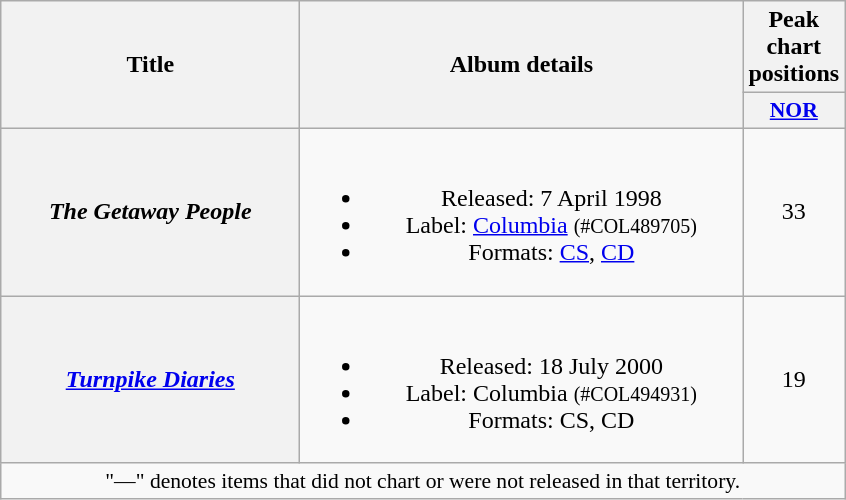<table class="wikitable plainrowheaders" style="text-align:center;">
<tr>
<th scope="col" rowspan="2" style="width:12em;">Title</th>
<th scope="col" rowspan="2" style="width:18em;">Album details</th>
<th scope="col" colspan="1">Peak chart positions</th>
</tr>
<tr>
<th style="width:2em;font-size:90%;"><a href='#'>NOR</a><br></th>
</tr>
<tr>
<th scope="row"><em>The Getaway People</em></th>
<td><br><ul><li>Released: 7 April 1998</li><li>Label: <a href='#'>Columbia</a> <small>(#COL489705)</small></li><li>Formats: <a href='#'>CS</a>, <a href='#'>CD</a></li></ul></td>
<td>33</td>
</tr>
<tr>
<th scope="row"><em><a href='#'>Turnpike Diaries</a></em></th>
<td><br><ul><li>Released: 18 July 2000</li><li>Label: Columbia <small>(#COL494931)</small></li><li>Formats: CS, CD</li></ul></td>
<td>19</td>
</tr>
<tr>
<td align="center" colspan="15" style="font-size:90%">"—" denotes items that did not chart or were not released in that territory.</td>
</tr>
</table>
